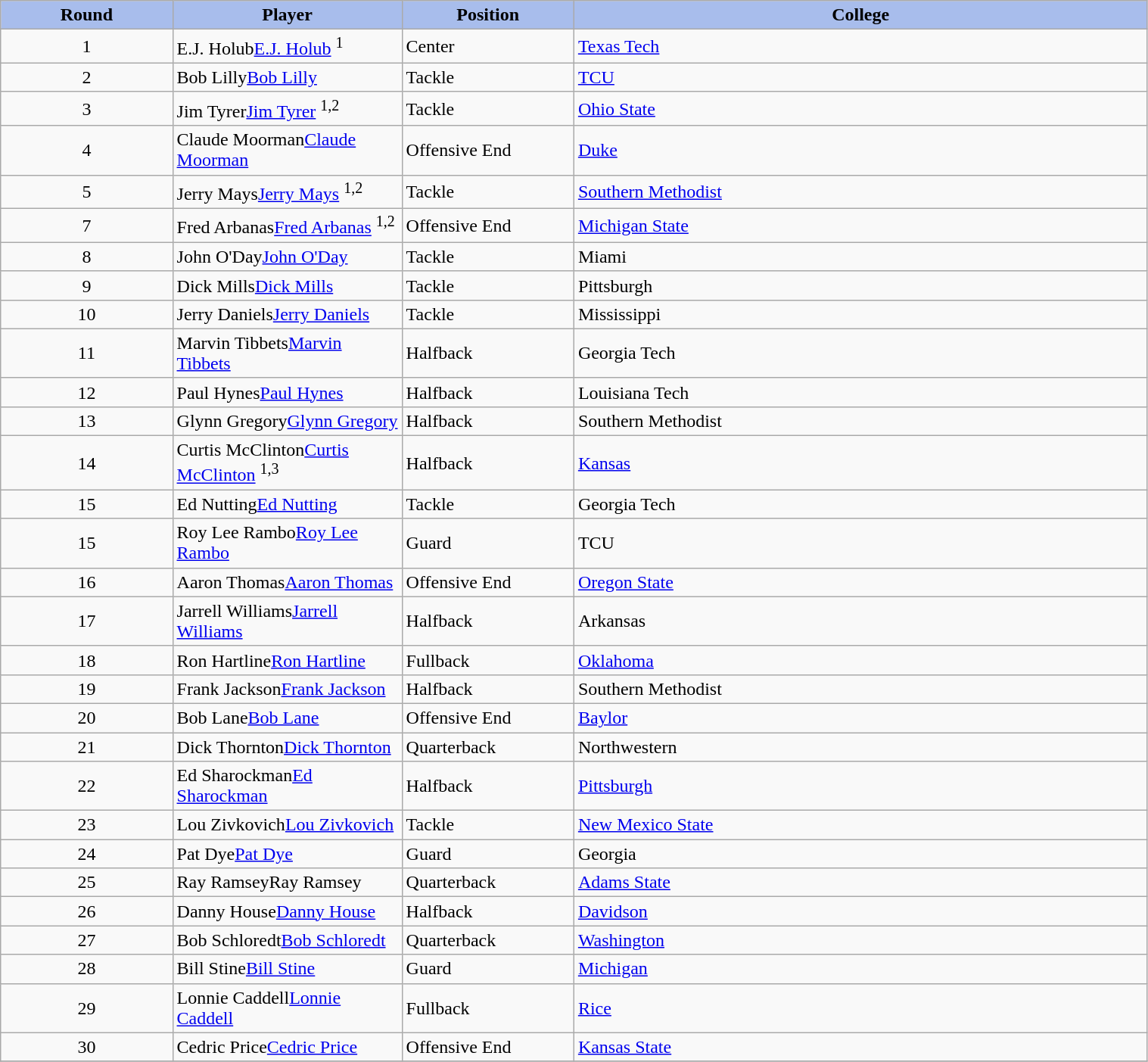<table class="wikitable sortable sortable" style="width: 80%">
<tr>
<th style="background:#A8BDEC;" width=15%>Round</th>
<th width=20% style="background:#A8BDEC;">Player</th>
<th width=15% style="background:#A8BDEC;">Position</th>
<th style="background:#A8BDEC;">College</th>
</tr>
<tr>
<td align=center>1</td>
<td><span>E.J. Holub</span><a href='#'>E.J. Holub</a> <sup>1</sup></td>
<td>Center</td>
<td><a href='#'>Texas Tech</a></td>
</tr>
<tr>
<td align=center>2</td>
<td><span>Bob Lilly</span><a href='#'>Bob Lilly</a></td>
<td>Tackle</td>
<td><a href='#'>TCU</a></td>
</tr>
<tr>
<td align=center>3</td>
<td><span>Jim Tyrer</span><a href='#'>Jim Tyrer</a> <sup>1,2</sup></td>
<td>Tackle</td>
<td><a href='#'>Ohio State</a></td>
</tr>
<tr>
<td align=center>4</td>
<td><span>Claude Moorman</span><a href='#'>Claude Moorman</a></td>
<td>Offensive End</td>
<td><a href='#'>Duke</a></td>
</tr>
<tr>
<td align=center>5</td>
<td><span>Jerry Mays</span><a href='#'>Jerry Mays</a> <sup>1,2</sup></td>
<td>Tackle</td>
<td><a href='#'>Southern Methodist</a></td>
</tr>
<tr>
<td align=center>7</td>
<td><span>Fred Arbanas</span><a href='#'>Fred Arbanas</a> <sup>1,2</sup></td>
<td>Offensive End</td>
<td><a href='#'>Michigan State</a></td>
</tr>
<tr>
<td align=center>8</td>
<td><span>John O'Day</span><a href='#'>John O'Day</a></td>
<td>Tackle</td>
<td>Miami</td>
</tr>
<tr>
<td align=center>9</td>
<td><span>Dick Mills</span><a href='#'>Dick Mills</a></td>
<td>Tackle</td>
<td>Pittsburgh</td>
</tr>
<tr>
<td align=center>10</td>
<td><span>Jerry Daniels</span><a href='#'>Jerry Daniels</a></td>
<td>Tackle</td>
<td>Mississippi</td>
</tr>
<tr>
<td align=center>11</td>
<td><span>Marvin Tibbets</span><a href='#'>Marvin Tibbets</a></td>
<td>Halfback</td>
<td>Georgia Tech</td>
</tr>
<tr>
<td align=center>12</td>
<td><span>Paul Hynes</span><a href='#'>Paul Hynes</a></td>
<td>Halfback</td>
<td>Louisiana Tech</td>
</tr>
<tr>
<td align=center>13</td>
<td><span>Glynn Gregory</span><a href='#'>Glynn Gregory</a></td>
<td>Halfback</td>
<td>Southern Methodist</td>
</tr>
<tr>
<td align=center>14</td>
<td><span>Curtis McClinton</span><a href='#'>Curtis McClinton</a> <sup>1,3</sup></td>
<td>Halfback</td>
<td><a href='#'>Kansas</a></td>
</tr>
<tr>
<td align=center>15</td>
<td><span>Ed Nutting</span><a href='#'>Ed Nutting</a></td>
<td>Tackle</td>
<td>Georgia Tech</td>
</tr>
<tr>
<td align=center>15</td>
<td><span>Roy Lee Rambo</span><a href='#'>Roy Lee Rambo</a></td>
<td>Guard</td>
<td>TCU</td>
</tr>
<tr>
<td align=center>16</td>
<td><span>Aaron Thomas</span><a href='#'>Aaron Thomas</a></td>
<td>Offensive End</td>
<td><a href='#'>Oregon State</a></td>
</tr>
<tr>
<td align=center>17</td>
<td><span>Jarrell Williams</span><a href='#'>Jarrell Williams</a></td>
<td>Halfback</td>
<td>Arkansas</td>
</tr>
<tr>
<td align=center>18</td>
<td><span>Ron Hartline</span><a href='#'>Ron Hartline</a></td>
<td>Fullback</td>
<td><a href='#'>Oklahoma</a></td>
</tr>
<tr>
<td align=center>19</td>
<td><span>Frank Jackson</span><a href='#'>Frank Jackson</a></td>
<td>Halfback</td>
<td>Southern Methodist</td>
</tr>
<tr>
<td align=center>20</td>
<td><span>Bob Lane</span><a href='#'>Bob Lane</a></td>
<td>Offensive End</td>
<td><a href='#'>Baylor</a></td>
</tr>
<tr>
<td align=center>21</td>
<td><span>Dick Thornton</span><a href='#'>Dick Thornton</a></td>
<td>Quarterback</td>
<td>Northwestern</td>
</tr>
<tr>
<td align=center>22</td>
<td><span>Ed Sharockman</span><a href='#'>Ed Sharockman</a></td>
<td>Halfback</td>
<td><a href='#'>Pittsburgh</a></td>
</tr>
<tr>
<td align=center>23</td>
<td><span>Lou Zivkovich</span><a href='#'>Lou Zivkovich</a></td>
<td>Tackle</td>
<td><a href='#'>New Mexico State</a></td>
</tr>
<tr>
<td align=center>24</td>
<td><span>Pat Dye</span><a href='#'>Pat Dye</a></td>
<td>Guard</td>
<td>Georgia</td>
</tr>
<tr>
<td align=center>25</td>
<td><span>Ray Ramsey</span>Ray Ramsey</td>
<td>Quarterback</td>
<td><a href='#'>Adams State</a></td>
</tr>
<tr>
<td align=center>26</td>
<td><span>Danny House</span><a href='#'>Danny House</a></td>
<td>Halfback</td>
<td><a href='#'>Davidson</a></td>
</tr>
<tr>
<td align=center>27</td>
<td><span>Bob Schloredt</span><a href='#'>Bob Schloredt</a></td>
<td>Quarterback</td>
<td><a href='#'>Washington</a></td>
</tr>
<tr>
<td align=center>28</td>
<td><span>Bill Stine</span><a href='#'>Bill Stine</a></td>
<td>Guard</td>
<td><a href='#'>Michigan</a></td>
</tr>
<tr>
<td align=center>29</td>
<td><span>Lonnie Caddell</span><a href='#'>Lonnie Caddell</a></td>
<td>Fullback</td>
<td><a href='#'>Rice</a></td>
</tr>
<tr>
<td align=center>30</td>
<td><span>Cedric Price</span><a href='#'>Cedric Price</a></td>
<td>Offensive End</td>
<td><a href='#'>Kansas State</a></td>
</tr>
<tr>
</tr>
</table>
